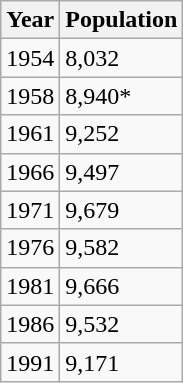<table class="wikitable">
<tr>
<th>Year</th>
<th>Population</th>
</tr>
<tr>
<td>1954</td>
<td>8,032</td>
</tr>
<tr>
<td>1958</td>
<td>8,940*</td>
</tr>
<tr>
<td>1961</td>
<td>9,252</td>
</tr>
<tr>
<td>1966</td>
<td>9,497</td>
</tr>
<tr>
<td>1971</td>
<td>9,679</td>
</tr>
<tr>
<td>1976</td>
<td>9,582</td>
</tr>
<tr>
<td>1981</td>
<td>9,666</td>
</tr>
<tr>
<td>1986</td>
<td>9,532</td>
</tr>
<tr>
<td>1991</td>
<td>9,171</td>
</tr>
</table>
